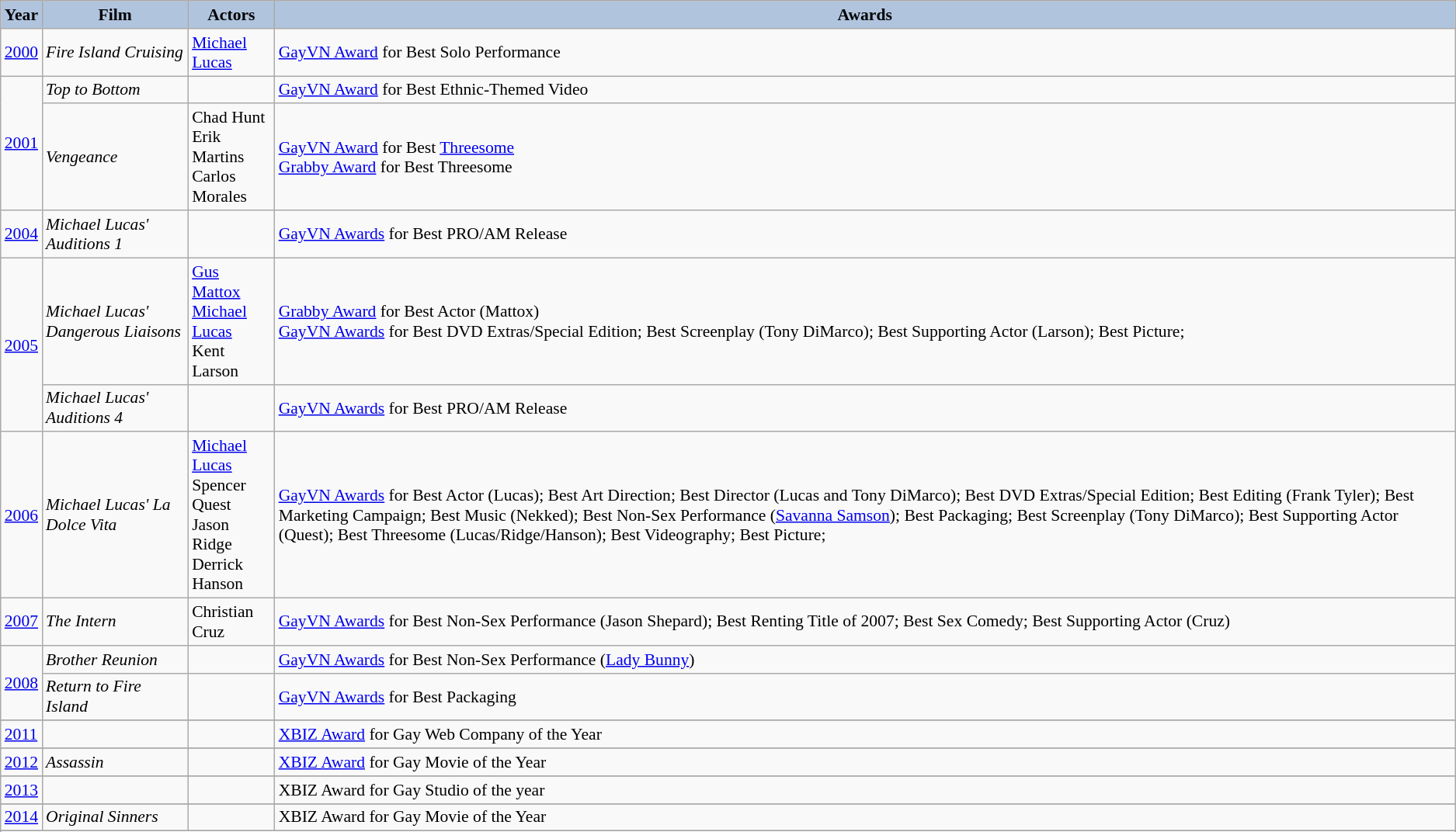<table class="wikitable" style="font-size:90%;">
<tr>
<th style="background:#B0C4DE;">Year</th>
<th style="background:#B0C4DE;">Film</th>
<th style="background:#B0C4DE;">Actors</th>
<th style="background:#B0C4DE;">Awards</th>
</tr>
<tr>
<td><a href='#'>2000</a></td>
<td><em>Fire Island Cruising</em></td>
<td><a href='#'>Michael Lucas</a></td>
<td><a href='#'>GayVN Award</a> for Best Solo Performance<br></td>
</tr>
<tr>
<td rowspan=2><a href='#'>2001</a></td>
<td><em>Top to Bottom</em></td>
<td></td>
<td><a href='#'>GayVN Award</a> for Best Ethnic-Themed Video</td>
</tr>
<tr>
<td><em>Vengeance</em></td>
<td>Chad Hunt<br>Erik Martins<br>Carlos Morales</td>
<td><a href='#'>GayVN Award</a> for Best <a href='#'>Threesome</a><br><a href='#'>Grabby Award</a> for Best Threesome</td>
</tr>
<tr>
<td rowspan=1><a href='#'>2004</a></td>
<td><em>Michael Lucas' Auditions 1</em></td>
<td></td>
<td><a href='#'>GayVN Awards</a> for Best PRO/AM Release</td>
</tr>
<tr>
<td rowspan=2><a href='#'>2005</a></td>
<td><em>Michael Lucas' Dangerous Liaisons</em></td>
<td><a href='#'>Gus Mattox</a><br><a href='#'>Michael Lucas</a><br>Kent Larson</td>
<td><a href='#'>Grabby Award</a> for Best Actor (Mattox)<br><a href='#'>GayVN Awards</a> for Best DVD Extras/Special Edition; Best Screenplay (Tony DiMarco); Best Supporting Actor (Larson); Best Picture;</td>
</tr>
<tr>
<td><em>Michael Lucas' Auditions 4</em></td>
<td></td>
<td><a href='#'>GayVN Awards</a> for Best PRO/AM Release</td>
</tr>
<tr>
<td rowspan=1><a href='#'>2006</a></td>
<td><em>Michael Lucas' La Dolce Vita</em></td>
<td><a href='#'>Michael Lucas</a><br>Spencer Quest<br>Jason Ridge<br>Derrick Hanson</td>
<td><a href='#'>GayVN Awards</a> for Best Actor (Lucas); Best Art Direction; Best Director (Lucas and Tony DiMarco); Best DVD Extras/Special Edition; Best Editing (Frank Tyler); Best Marketing Campaign; Best Music (Nekked); Best Non-Sex Performance (<a href='#'>Savanna Samson</a>); Best Packaging; Best Screenplay (Tony DiMarco); Best Supporting Actor (Quest); Best Threesome (Lucas/Ridge/Hanson); Best Videography; Best Picture;</td>
</tr>
<tr>
<td rowspan=1><a href='#'>2007</a></td>
<td><em>The Intern</em></td>
<td>Christian Cruz</td>
<td><a href='#'>GayVN Awards</a> for Best Non-Sex Performance (Jason Shepard); Best Renting Title of 2007; Best Sex Comedy; Best Supporting Actor (Cruz)</td>
</tr>
<tr>
<td rowspan=2><a href='#'>2008</a></td>
<td><em>Brother Reunion</em></td>
<td></td>
<td><a href='#'>GayVN Awards</a> for Best Non-Sex Performance (<a href='#'>Lady Bunny</a>)</td>
</tr>
<tr>
<td><em>Return to Fire Island</em></td>
<td></td>
<td><a href='#'>GayVN Awards</a> for Best Packaging</td>
</tr>
<tr>
</tr>
<tr>
<td><a href='#'>2011</a></td>
<td></td>
<td></td>
<td><a href='#'>XBIZ Award</a> for Gay Web Company of the Year</td>
</tr>
<tr>
</tr>
<tr>
<td><a href='#'>2012</a></td>
<td><em>Assassin</em></td>
<td></td>
<td><a href='#'>XBIZ Award</a> for Gay Movie of the Year</td>
</tr>
<tr>
</tr>
<tr>
<td><a href='#'>2013</a></td>
<td></td>
<td></td>
<td>XBIZ Award for Gay Studio of the year</td>
</tr>
<tr>
</tr>
<tr>
<td><a href='#'>2014</a></td>
<td><em>Original Sinners</em></td>
<td></td>
<td>XBIZ Award for Gay Movie of the Year</td>
</tr>
<tr>
</tr>
<tr>
</tr>
</table>
